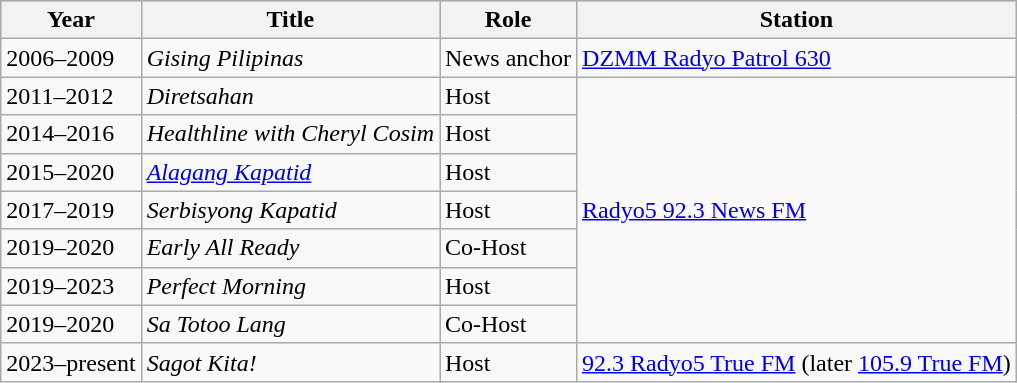<table class="wikitable sortable" background: #f9f9f9>
<tr bgcolor="#B0C4DE" align="center">
<th>Year</th>
<th>Title</th>
<th>Role</th>
<th>Station</th>
</tr>
<tr>
<td>2006–2009</td>
<td><em>Gising Pilipinas</em></td>
<td>News anchor</td>
<td><a href='#'>DZMM Radyo Patrol 630</a></td>
</tr>
<tr>
<td>2011–2012</td>
<td><em>Diretsahan</em></td>
<td>Host</td>
<td rowspan="7"><a href='#'>Radyo5 92.3 News FM</a></td>
</tr>
<tr>
<td>2014–2016</td>
<td><em>Healthline with Cheryl Cosim</em></td>
<td>Host</td>
</tr>
<tr>
<td>2015–2020</td>
<td><em><a href='#'>Alagang Kapatid</a></em></td>
<td>Host</td>
</tr>
<tr>
<td>2017–2019</td>
<td><em>Serbisyong Kapatid</em></td>
<td>Host</td>
</tr>
<tr>
<td>2019–2020</td>
<td><em>Early All Ready</em></td>
<td>Co-Host</td>
</tr>
<tr>
<td>2019–2023</td>
<td><em>Perfect Morning</em></td>
<td>Host</td>
</tr>
<tr>
<td>2019–2020</td>
<td><em>Sa Totoo Lang</em></td>
<td>Co-Host</td>
</tr>
<tr>
<td>2023–present</td>
<td><em>Sagot Kita!</em></td>
<td>Host</td>
<td><a href='#'>92.3 Radyo5 True FM</a> (later <a href='#'>105.9 True FM</a>)</td>
</tr>
</table>
